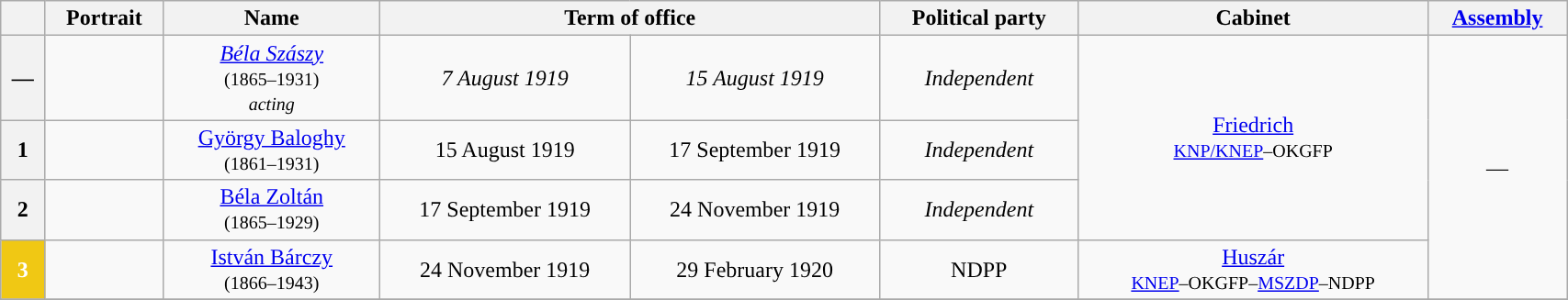<table class="wikitable" style="width:90%; text-align:center;">
<tr>
<th></th>
<th>Portrait</th>
<th>Name<br></th>
<th colspan=2>Term of office</th>
<th>Political party</th>
<th>Cabinet</th>
<th><a href='#'>Assembly</a><br></th>
</tr>
<tr>
<th style="background:">—</th>
<td></td>
<td><em><a href='#'>Béla Szászy</a></em><br><small>(1865–1931)<br><em>acting</em></small></td>
<td><em>7 August 1919</em></td>
<td><em>15 August 1919</em></td>
<td><em>Independent</em></td>
<td rowspan="3"><a href='#'>Friedrich</a><br><small><a href='#'>KNP/KNEP</a>–OKGFP</small></td>
<td rowspan="4">—</td>
</tr>
<tr>
<th style="background:">1</th>
<td></td>
<td><a href='#'>György Baloghy</a><br><small>(1861–1931)</small></td>
<td>15 August 1919</td>
<td>17 September 1919</td>
<td><em>Independent</em></td>
</tr>
<tr>
<th style="background:">2</th>
<td></td>
<td><a href='#'>Béla Zoltán</a><br><small>(1865–1929)</small></td>
<td>17 September 1919</td>
<td>24 November 1919</td>
<td><em>Independent</em></td>
</tr>
<tr>
<th style="background-color:#F0C814; color:white">3</th>
<td></td>
<td><a href='#'>István Bárczy</a><br><small>(1866–1943)</small></td>
<td>24 November 1919</td>
<td>29 February 1920</td>
<td>NDPP</td>
<td><a href='#'>Huszár</a><br><small><a href='#'>KNEP</a>–OKGFP–<a href='#'>MSZDP</a>–NDPP</small></td>
</tr>
<tr>
</tr>
</table>
